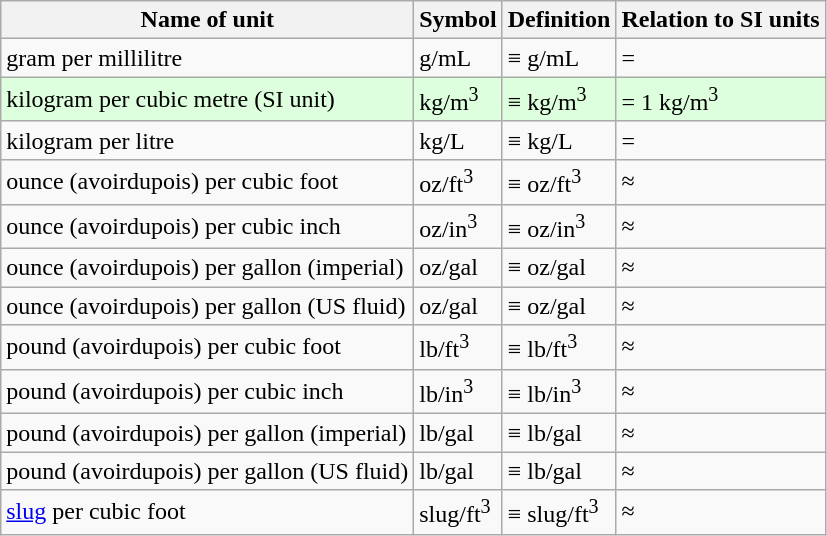<table class="wikitable">
<tr>
<th>Name of unit</th>
<th>Symbol</th>
<th>Definition</th>
<th>Relation to SI units</th>
</tr>
<tr>
<td>gram per millilitre</td>
<td>g/mL</td>
<td>≡ g/mL</td>
<td>= </td>
</tr>
<tr style="background:#dfd;">
<td>kilogram per cubic metre (SI unit)</td>
<td>kg/m<sup>3</sup></td>
<td>≡ kg/m<sup>3</sup></td>
<td>= 1 kg/m<sup>3</sup></td>
</tr>
<tr>
<td>kilogram per litre</td>
<td>kg/L</td>
<td>≡ kg/L</td>
<td>= </td>
</tr>
<tr>
<td>ounce (avoirdupois) per cubic foot</td>
<td>oz/ft<sup>3</sup></td>
<td>≡ oz/ft<sup>3</sup></td>
<td>≈ </td>
</tr>
<tr>
<td>ounce (avoirdupois) per cubic inch</td>
<td>oz/in<sup>3</sup></td>
<td>≡ oz/in<sup>3</sup></td>
<td>≈ </td>
</tr>
<tr>
<td>ounce (avoirdupois) per gallon (imperial)</td>
<td>oz/gal</td>
<td>≡ oz/gal</td>
<td>≈ </td>
</tr>
<tr>
<td>ounce (avoirdupois) per gallon (US fluid)</td>
<td>oz/gal</td>
<td>≡ oz/gal</td>
<td>≈ </td>
</tr>
<tr>
<td>pound (avoirdupois) per cubic foot</td>
<td>lb/ft<sup>3</sup></td>
<td>≡ lb/ft<sup>3</sup></td>
<td>≈ </td>
</tr>
<tr>
<td>pound (avoirdupois) per cubic inch</td>
<td>lb/in<sup>3</sup></td>
<td>≡ lb/in<sup>3</sup></td>
<td>≈ </td>
</tr>
<tr>
<td>pound (avoirdupois) per gallon (imperial)</td>
<td>lb/gal</td>
<td>≡ lb/gal</td>
<td>≈ </td>
</tr>
<tr>
<td>pound (avoirdupois) per gallon (US fluid)</td>
<td>lb/gal</td>
<td>≡ lb/gal</td>
<td>≈ </td>
</tr>
<tr>
<td><a href='#'>slug</a> per cubic foot</td>
<td>slug/ft<sup>3</sup></td>
<td>≡ slug/ft<sup>3</sup></td>
<td>≈ </td>
</tr>
</table>
